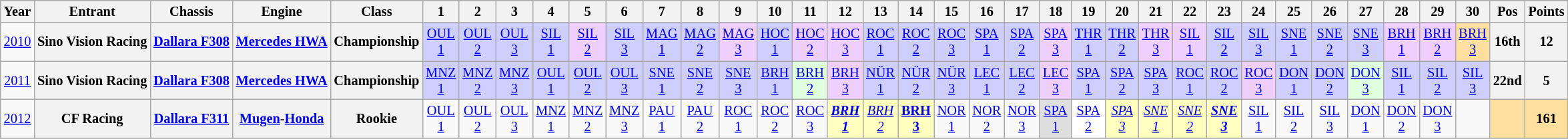<table class="wikitable" style="text-align:center; font-size:85%">
<tr>
<th>Year</th>
<th>Entrant</th>
<th>Chassis</th>
<th>Engine</th>
<th>Class</th>
<th>1</th>
<th>2</th>
<th>3</th>
<th>4</th>
<th>5</th>
<th>6</th>
<th>7</th>
<th>8</th>
<th>9</th>
<th>10</th>
<th>11</th>
<th>12</th>
<th>13</th>
<th>14</th>
<th>15</th>
<th>16</th>
<th>17</th>
<th>18</th>
<th>19</th>
<th>20</th>
<th>21</th>
<th>22</th>
<th>23</th>
<th>24</th>
<th>25</th>
<th>26</th>
<th>27</th>
<th>28</th>
<th>29</th>
<th>30</th>
<th>Pos</th>
<th>Points</th>
</tr>
<tr>
<td><a href='#'>2010</a></td>
<th nowrap>Sino Vision Racing</th>
<th nowrap><a href='#'>Dallara F308</a></th>
<th nowrap><a href='#'>Mercedes HWA</a></th>
<th>Championship</th>
<td style="background:#CFCFFF;"><a href='#'>OUL<br>1</a><br></td>
<td style="background:#CFCFFF;"><a href='#'>OUL<br>2</a><br></td>
<td style="background:#CFCFFF;"><a href='#'>OUL<br>3</a><br></td>
<td style="background:#CFCFFF;"><a href='#'>SIL<br>1</a><br></td>
<td style="background:#EFCFFF;"><a href='#'>SIL<br>2</a><br></td>
<td style="background:#CFCFFF;"><a href='#'>SIL<br>3</a><br></td>
<td style="background:#CFCFFF;"><a href='#'>MAG<br>1</a><br></td>
<td style="background:#CFCFFF;"><a href='#'>MAG<br>2</a><br></td>
<td style="background:#EFCFFF;"><a href='#'>MAG<br>3</a><br></td>
<td style="background:#CFCFFF;"><a href='#'>HOC<br>1</a><br></td>
<td style="background:#EFCFFF;"><a href='#'>HOC<br>2</a><br></td>
<td style="background:#EFCFFF;"><a href='#'>HOC<br>3</a><br></td>
<td style="background:#CFCFFF;"><a href='#'>ROC<br>1</a><br></td>
<td style="background:#CFCFFF;"><a href='#'>ROC<br>2</a><br></td>
<td style="background:#CFCFFF;"><a href='#'>ROC<br>3</a><br></td>
<td style="background:#CFCFFF;"><a href='#'>SPA<br>1</a><br></td>
<td style="background:#CFCFFF;"><a href='#'>SPA<br>2</a><br></td>
<td style="background:#EFCFFF;"><a href='#'>SPA<br>3</a><br></td>
<td style="background:#CFCFFF;"><a href='#'>THR<br>1</a><br></td>
<td style="background:#CFCFFF;"><a href='#'>THR<br>2</a><br></td>
<td style="background:#EFCFFF;"><a href='#'>THR<br>3</a><br></td>
<td style="background:#EFCFFF;"><a href='#'>SIL<br>1</a><br></td>
<td style="background:#CFCFFF;"><a href='#'>SIL<br>2</a><br></td>
<td style="background:#CFCFFF;"><a href='#'>SIL<br>3</a><br></td>
<td style="background:#CFCFFF;"><a href='#'>SNE<br>1</a><br></td>
<td style="background:#CFCFFF;"><a href='#'>SNE<br>2</a><br></td>
<td style="background:#CFCFFF;"><a href='#'>SNE<br>3</a><br></td>
<td style="background:#EFCFFF;"><a href='#'>BRH<br>1</a><br></td>
<td style="background:#EFCFFF;"><a href='#'>BRH<br>2</a><br></td>
<td style="background:#FFDF9F;"><a href='#'>BRH<br>3</a><br></td>
<th>16th</th>
<th>12</th>
</tr>
<tr>
<td><a href='#'>2011</a></td>
<th nowrap>Sino Vision Racing</th>
<th nowrap><a href='#'>Dallara F308</a></th>
<th nowrap><a href='#'>Mercedes HWA</a></th>
<th>Championship</th>
<td style="background:#CFCFFF;"><a href='#'>MNZ<br>1</a><br></td>
<td style="background:#CFCFFF;"><a href='#'>MNZ<br>2</a><br></td>
<td style="background:#CFCFFF;"><a href='#'>MNZ<br>3</a><br></td>
<td style="background:#CFCFFF;"><a href='#'>OUL<br>1</a><br></td>
<td style="background:#CFCFFF;"><a href='#'>OUL<br>2</a><br></td>
<td style="background:#CFCFFF;"><a href='#'>OUL<br>3</a><br></td>
<td style="background:#CFCFFF;"><a href='#'>SNE<br>1</a><br></td>
<td style="background:#CFCFFF;"><a href='#'>SNE<br>2</a><br></td>
<td style="background:#CFCFFF;"><a href='#'>SNE<br>3</a><br></td>
<td style="background:#CFCFFF;"><a href='#'>BRH<br>1</a><br></td>
<td style="background:#DFFFDF;"><a href='#'>BRH<br>2</a><br></td>
<td style="background:#EFCFFF;"><a href='#'>BRH<br>3</a><br></td>
<td style="background:#CFCFFF;"><a href='#'>NÜR<br>1</a><br></td>
<td style="background:#CFCFFF;"><a href='#'>NÜR<br>2</a><br></td>
<td style="background:#CFCFFF;"><a href='#'>NÜR<br>3</a><br></td>
<td style="background:#CFCFFF;"><a href='#'>LEC<br>1</a><br></td>
<td style="background:#CFCFFF;"><a href='#'>LEC<br>2</a><br></td>
<td style="background:#EFCFFF;"><a href='#'>LEC<br>3</a><br></td>
<td style="background:#CFCFFF;"><a href='#'>SPA<br>1</a><br></td>
<td style="background:#CFCFFF;"><a href='#'>SPA<br>2</a><br></td>
<td style="background:#CFCFFF;"><a href='#'>SPA<br>3</a><br></td>
<td style="background:#CFCFFF;"><a href='#'>ROC<br>1</a><br></td>
<td style="background:#CFCFFF;"><a href='#'>ROC<br>2</a><br></td>
<td style="background:#EFCFFF;"><a href='#'>ROC<br>3</a><br></td>
<td style="background:#CFCFFF;"><a href='#'>DON<br>1</a><br></td>
<td style="background:#CFCFFF;"><a href='#'>DON<br>2</a><br></td>
<td style="background:#DFFFDF;"><a href='#'>DON<br>3</a><br></td>
<td style="background:#CFCFFF;"><a href='#'>SIL<br>1</a><br></td>
<td style="background:#CFCFFF;"><a href='#'>SIL<br>2</a><br></td>
<td style="background:#CFCFFF;"><a href='#'>SIL<br>3</a><br></td>
<th>22nd</th>
<th>5</th>
</tr>
<tr>
<td><a href='#'>2012</a></td>
<th nowrap>CF Racing</th>
<th nowrap><a href='#'>Dallara F311</a></th>
<th nowrap><a href='#'>Mugen</a>-<a href='#'>Honda</a></th>
<th>Rookie</th>
<td><a href='#'>OUL<br>1</a></td>
<td><a href='#'>OUL<br>2</a></td>
<td><a href='#'>OUL<br>3</a></td>
<td><a href='#'>MNZ<br>1</a></td>
<td><a href='#'>MNZ<br>2</a></td>
<td><a href='#'>MNZ<br>3</a></td>
<td><a href='#'>PAU<br>1</a></td>
<td><a href='#'>PAU<br>2</a></td>
<td><a href='#'>ROC<br>1</a></td>
<td><a href='#'>ROC<br>2</a></td>
<td><a href='#'>ROC<br>3</a></td>
<td style="background:#FFFFBF;"><strong><em><a href='#'>BRH<br>1</a></em></strong><br></td>
<td style="background:#FFFFBF;"><em><a href='#'>BRH<br>2</a></em><br></td>
<td style="background:#FFFFBF;"><strong><a href='#'>BRH<br>3</a></strong><br></td>
<td><a href='#'>NOR<br>1</a></td>
<td><a href='#'>NOR<br>2</a></td>
<td><a href='#'>NOR<br>3</a></td>
<td style="background:#DFDFDF;"><a href='#'>SPA<br>1</a><br></td>
<td style="background:#FFFFFF;"><a href='#'>SPA<br>2</a><br></td>
<td style="background:#FFFFBF;"><em><a href='#'>SPA<br>3</a></em><br></td>
<td style="background:#FFFFBF;"><em><a href='#'>SNE<br>1</a></em><br></td>
<td style="background:#FFFFBF;"><em><a href='#'>SNE<br>2</a></em><br></td>
<td style="background:#FFFFBF;"><strong><em><a href='#'>SNE<br>3</a></em></strong><br></td>
<td><a href='#'>SIL<br>1</a></td>
<td><a href='#'>SIL<br>2</a></td>
<td><a href='#'>SIL<br>3</a></td>
<td><a href='#'>DON<br>1</a></td>
<td><a href='#'>DON<br>2</a></td>
<td><a href='#'>DON<br>3</a></td>
<td></td>
<th style="background:#FFDF9F;"></th>
<th style="background:#FFDF9F;">161</th>
</tr>
<tr>
</tr>
</table>
